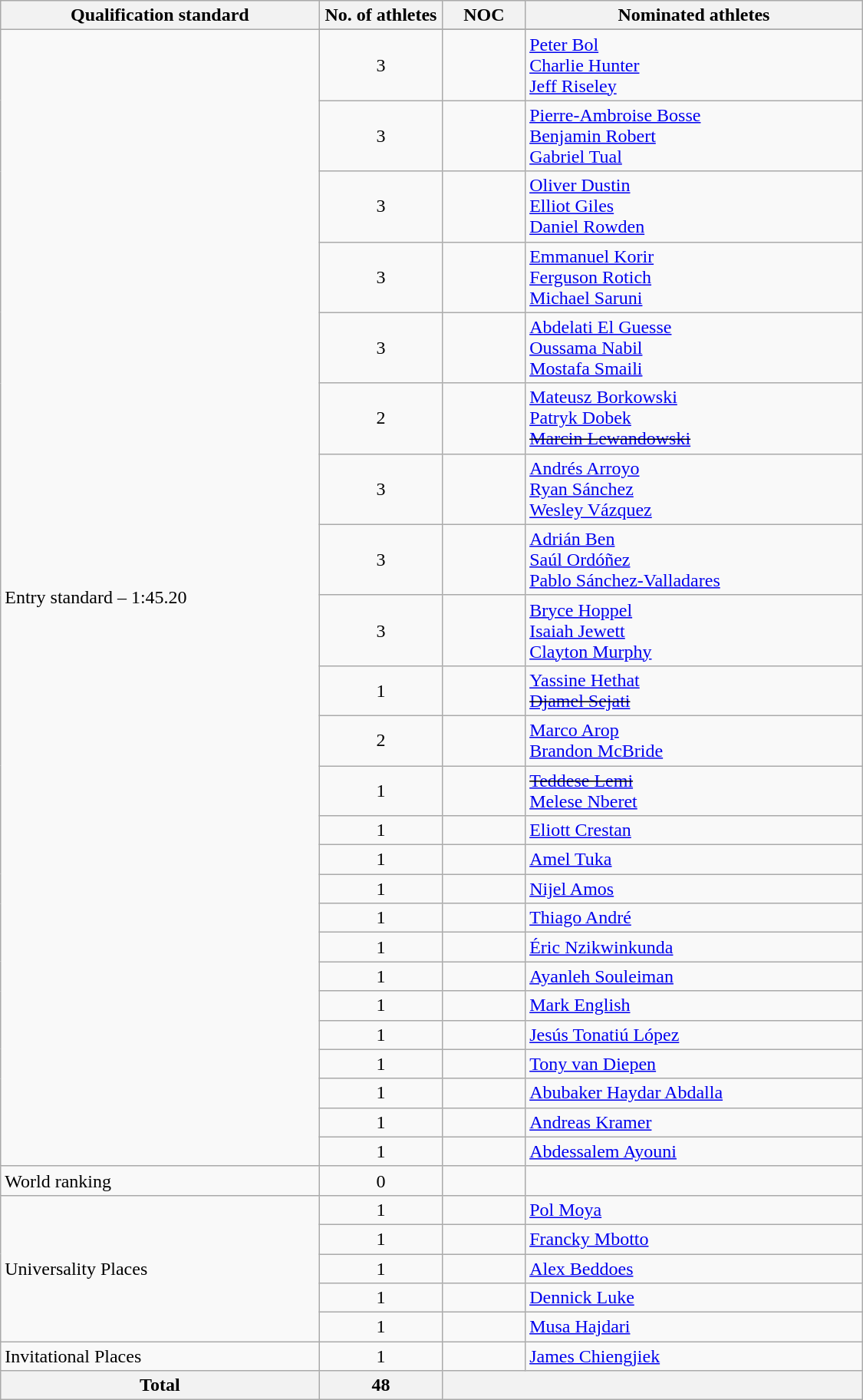<table class="wikitable" style="text-align:left; width:750px;">
<tr>
<th>Qualification standard</th>
<th width=100>No. of athletes</th>
<th>NOC</th>
<th>Nominated athletes</th>
</tr>
<tr>
<td rowspan=25>Entry standard – 1:45.20</td>
</tr>
<tr>
<td align=center>3</td>
<td></td>
<td><a href='#'>Peter Bol</a><br><a href='#'>Charlie Hunter</a><br><a href='#'>Jeff Riseley</a></td>
</tr>
<tr>
<td align=center>3</td>
<td></td>
<td><a href='#'>Pierre-Ambroise Bosse</a><br><a href='#'>Benjamin Robert</a><br><a href='#'>Gabriel Tual</a></td>
</tr>
<tr>
<td align=center>3</td>
<td></td>
<td><a href='#'>Oliver Dustin</a><br><a href='#'>Elliot Giles</a><br><a href='#'>Daniel Rowden</a></td>
</tr>
<tr>
<td align=center>3</td>
<td></td>
<td><a href='#'>Emmanuel Korir</a><br><a href='#'>Ferguson Rotich</a><br><a href='#'>Michael Saruni</a></td>
</tr>
<tr>
<td align=center>3</td>
<td></td>
<td><a href='#'>Abdelati El Guesse</a><br><a href='#'>Oussama Nabil</a><br><a href='#'>Mostafa Smaili</a></td>
</tr>
<tr>
<td align=center>2</td>
<td></td>
<td><a href='#'>Mateusz Borkowski</a><br><a href='#'>Patryk Dobek</a><br><s><a href='#'>Marcin Lewandowski</a></s></td>
</tr>
<tr>
<td align=center>3</td>
<td></td>
<td><a href='#'>Andrés Arroyo</a><br><a href='#'>Ryan Sánchez</a><br><a href='#'>Wesley Vázquez</a></td>
</tr>
<tr>
<td align=center>3</td>
<td></td>
<td><a href='#'>Adrián Ben</a><br><a href='#'>Saúl Ordóñez</a><br><a href='#'>Pablo Sánchez-Valladares</a></td>
</tr>
<tr>
<td align=center>3</td>
<td></td>
<td><a href='#'>Bryce Hoppel</a><br><a href='#'>Isaiah Jewett</a><br><a href='#'>Clayton Murphy</a></td>
</tr>
<tr>
<td align=center>1</td>
<td></td>
<td><a href='#'>Yassine Hethat</a><br><s><a href='#'>Djamel Sejati</a></s></td>
</tr>
<tr>
<td align=center>2</td>
<td></td>
<td><a href='#'>Marco Arop</a><br><a href='#'>Brandon McBride</a></td>
</tr>
<tr>
<td align=center>1</td>
<td></td>
<td><s><a href='#'>Teddese Lemi</a></s><br><a href='#'>Melese Nberet</a></td>
</tr>
<tr>
<td align=center>1</td>
<td></td>
<td><a href='#'>Eliott Crestan</a></td>
</tr>
<tr>
<td align=center>1</td>
<td></td>
<td><a href='#'>Amel Tuka</a></td>
</tr>
<tr>
<td align=center>1</td>
<td></td>
<td><a href='#'>Nijel Amos</a></td>
</tr>
<tr>
<td align=center>1</td>
<td></td>
<td><a href='#'>Thiago André</a></td>
</tr>
<tr>
<td align=center>1</td>
<td></td>
<td><a href='#'>Éric Nzikwinkunda</a></td>
</tr>
<tr>
<td align=center>1</td>
<td></td>
<td><a href='#'>Ayanleh Souleiman</a></td>
</tr>
<tr>
<td align=center>1</td>
<td></td>
<td><a href='#'>Mark English</a></td>
</tr>
<tr>
<td align=center>1</td>
<td></td>
<td><a href='#'>Jesús Tonatiú López</a></td>
</tr>
<tr>
<td align=center>1</td>
<td></td>
<td><a href='#'>Tony van Diepen</a></td>
</tr>
<tr>
<td align=center>1</td>
<td></td>
<td><a href='#'>Abubaker Haydar Abdalla</a></td>
</tr>
<tr>
<td align=center>1</td>
<td></td>
<td><a href='#'>Andreas Kramer</a></td>
</tr>
<tr>
<td align=center>1</td>
<td></td>
<td><a href='#'>Abdessalem Ayouni</a></td>
</tr>
<tr>
<td>World ranking</td>
<td align=center>0</td>
<td></td>
<td></td>
</tr>
<tr>
<td rowspan=5>Universality Places</td>
<td align=center>1</td>
<td></td>
<td><a href='#'>Pol Moya</a></td>
</tr>
<tr>
<td align=center>1</td>
<td></td>
<td><a href='#'>Francky Mbotto</a></td>
</tr>
<tr>
<td align=center>1</td>
<td></td>
<td><a href='#'>Alex Beddoes</a></td>
</tr>
<tr>
<td align=center>1</td>
<td></td>
<td><a href='#'>Dennick Luke</a></td>
</tr>
<tr>
<td align=center>1</td>
<td></td>
<td><a href='#'>Musa Hajdari</a></td>
</tr>
<tr>
<td>Invitational Places</td>
<td align=center>1</td>
<td></td>
<td><a href='#'>James Chiengjiek</a></td>
</tr>
<tr>
<th>Total</th>
<th>48</th>
<th colspan=2></th>
</tr>
</table>
